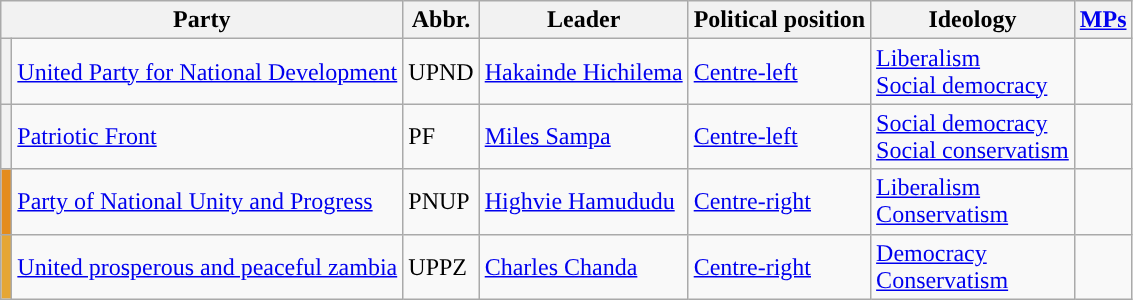<table class="wikitable">
<tr>
<th colspan=2>Party</th>
<th>Abbr.</th>
<th>Leader</th>
<th>Political position</th>
<th>Ideology</th>
<th><a href='#'>MPs</a></th>
</tr>
<tr>
<th style="background-color: "></th>
<td><a href='#'>United Party for National Development</a></td>
<td>UPND</td>
<td><a href='#'>Hakainde Hichilema</a></td>
<td><a href='#'>Centre-left</a></td>
<td><a href='#'>Liberalism</a><br><a href='#'>Social democracy</a></td>
<td></td>
</tr>
<tr>
<th style="background-color: "></th>
<td><a href='#'>Patriotic Front</a></td>
<td>PF</td>
<td><a href='#'>Miles Sampa</a></td>
<td><a href='#'>Centre-left</a></td>
<td><a href='#'>Social democracy</a><br><a href='#'>Social conservatism</a></td>
<td></td>
</tr>
<tr>
<th style="background-color:#e48c1c"></th>
<td><a href='#'>Party of National Unity and Progress</a></td>
<td>PNUP</td>
<td><a href='#'>Highvie Hamududu</a></td>
<td><a href='#'>Centre-right</a></td>
<td><a href='#'>Liberalism</a><br><a href='#'>Conservatism</a></td>
<td></td>
</tr>
<tr>
<th style="background-color:#e5a635"></th>
<td><a href='#'>United prosperous and peaceful zambia</a></td>
<td>UPPZ</td>
<td><a href='#'>Charles Chanda</a></td>
<td><a href='#'>Centre-right</a></td>
<td><a href='#'>Democracy</a><br><a href='#'>Conservatism</a></td>
<td></td>
</tr>
</table>
